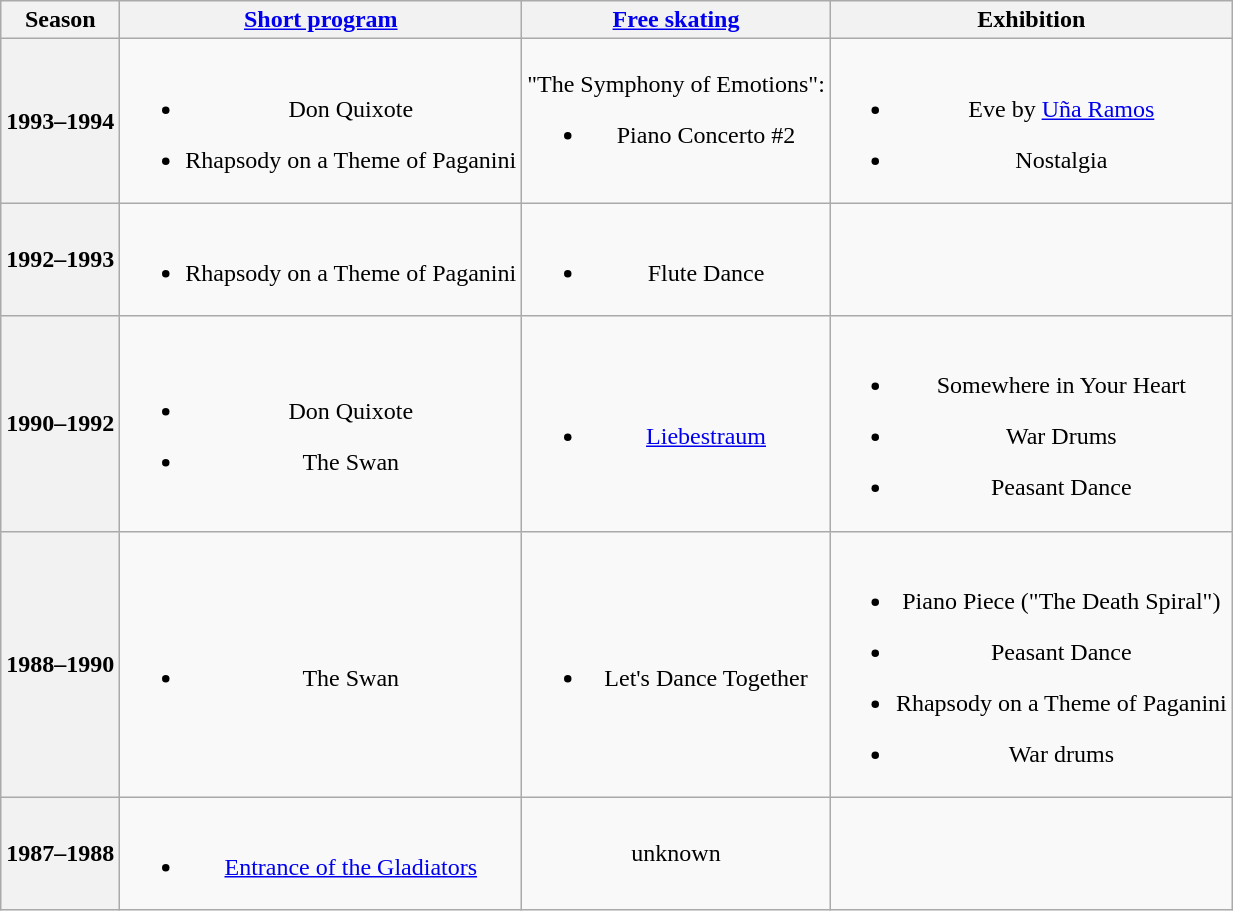<table class="wikitable" style="text-align:center">
<tr>
<th>Season</th>
<th><a href='#'>Short program</a></th>
<th><a href='#'>Free skating</a></th>
<th>Exhibition</th>
</tr>
<tr>
<th>1993–1994 <br> </th>
<td><br><ul><li>Don Quixote <br></li></ul><ul><li>Rhapsody on a Theme of Paganini <br></li></ul></td>
<td>"The Symphony of Emotions":<br><ul><li>Piano Concerto #2 <br></li></ul></td>
<td><br><ul><li>Eve by <a href='#'>Uña Ramos</a></li></ul><ul><li>Nostalgia</li></ul></td>
</tr>
<tr>
<th>1992–1993 <br> </th>
<td><br><ul><li>Rhapsody on a Theme of Paganini <br></li></ul></td>
<td><br><ul><li>Flute Dance</li></ul></td>
<td></td>
</tr>
<tr>
<th>1990–1992 <br> </th>
<td><br><ul><li>Don Quixote <br></li></ul><ul><li>The Swan <br></li></ul></td>
<td><br><ul><li><a href='#'>Liebestraum</a> <br></li></ul></td>
<td><br><ul><li>Somewhere in Your Heart <br></li></ul><ul><li>War Drums</li></ul><ul><li>Peasant Dance</li></ul></td>
</tr>
<tr>
<th>1988–1990 <br> </th>
<td><br><ul><li>The Swan</li></ul></td>
<td><br><ul><li>Let's Dance Together <br></li></ul></td>
<td><br><ul><li>Piano Piece ("The Death Spiral")</li></ul><ul><li>Peasant Dance</li></ul><ul><li>Rhapsody on a Theme of Paganini <br></li></ul><ul><li>War drums</li></ul></td>
</tr>
<tr>
<th>1987–1988</th>
<td><br><ul><li><a href='#'>Entrance of the Gladiators</a> <br></li></ul></td>
<td align="center">unknown</td>
<td></td>
</tr>
</table>
